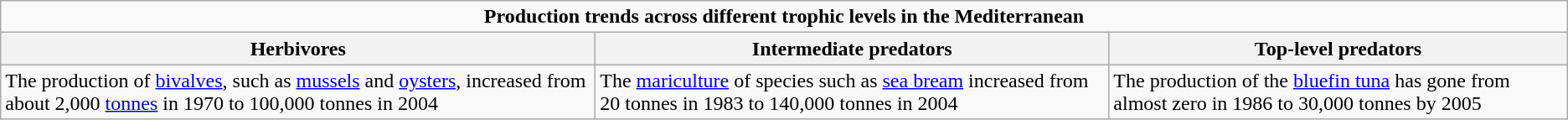<table class="wikitable">
<tr>
<td colspan=3 style="text-align:center;"><strong>Production trends across different trophic levels in the Mediterranean</strong></td>
</tr>
<tr>
<th>Herbivores</th>
<th>Intermediate predators</th>
<th>Top-level predators</th>
</tr>
<tr>
<td>The production of <a href='#'>bivalves</a>, such as <a href='#'>mussels</a> and <a href='#'>oysters</a>, increased from about 2,000 <a href='#'>tonnes</a> in 1970 to 100,000 tonnes in 2004</td>
<td>The <a href='#'>mariculture</a> of species such as <a href='#'>sea bream</a> increased from 20 tonnes in 1983 to 140,000 tonnes in 2004</td>
<td>The production of the <a href='#'>bluefin tuna</a> has gone from almost zero in 1986 to 30,000 tonnes by 2005</td>
</tr>
</table>
